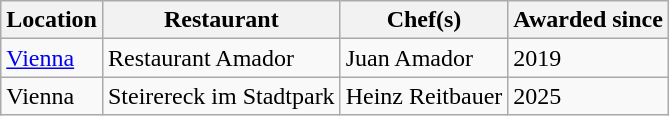<table class="wikitable sortable">
<tr>
<th scope="col">Location</th>
<th scope="col">Restaurant</th>
<th scope="col">Chef(s)</th>
<th scope="col">Awarded since</th>
</tr>
<tr>
<td><a href='#'>Vienna</a></td>
<td>Restaurant Amador</td>
<td>Juan Amador</td>
<td>2019</td>
</tr>
<tr>
<td>Vienna</td>
<td>Steirereck im Stadtpark</td>
<td>Heinz Reitbauer</td>
<td>2025</td>
</tr>
</table>
